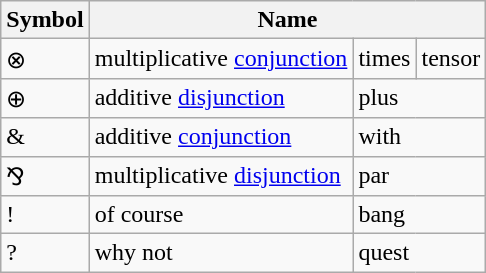<table class="wikitable">
<tr>
<th>Symbol</th>
<th colspan="3">Name</th>
</tr>
<tr>
<td>⊗</td>
<td>multiplicative <a href='#'>conjunction</a></td>
<td>times</td>
<td>tensor</td>
</tr>
<tr>
<td>⊕</td>
<td>additive <a href='#'>disjunction</a></td>
<td colspan="2">plus</td>
</tr>
<tr>
<td>&</td>
<td>additive <a href='#'>conjunction</a></td>
<td colspan="2">with</td>
</tr>
<tr>
<td>⅋</td>
<td>multiplicative <a href='#'>disjunction</a></td>
<td colspan="2">par</td>
</tr>
<tr>
<td>!</td>
<td>of course</td>
<td colspan="2">bang</td>
</tr>
<tr>
<td>?</td>
<td>why not</td>
<td colspan="3">quest</td>
</tr>
</table>
